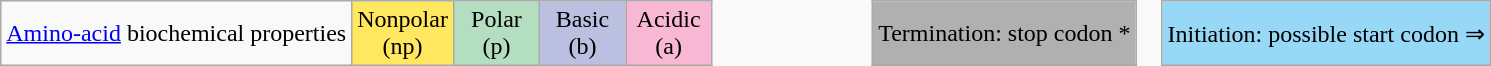<table class="wikitable" style="border:none; text-align:center;">
<tr>
<td><a href='#'>Amino-acid</a> biochemical properties</td>
<td style="background-color:#ffe75f; width: 50px;">Nonpolar (np)</td>
<td style="background-color:#b3dec0; width: 50px;">Polar (p)</td>
<td style="background-color:#bbbfe0; width: 50px;">Basic (b)</td>
<td style="background-color:#f8b7d3; width: 50px;">Acidic (a)</td>
<td style="border:none; width: 100px;"></td>
<td style="background-color:#B0B0B0;">Termination: stop codon *</td>
<td style="border:none; width: 10px;"></td>
<td style="background-color:#97D8F7;">Initiation: possible start codon ⇒</td>
</tr>
</table>
